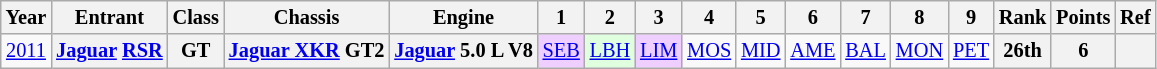<table class="wikitable" style="text-align:center; font-size:85%">
<tr>
<th>Year</th>
<th>Entrant</th>
<th>Class</th>
<th>Chassis</th>
<th>Engine</th>
<th>1</th>
<th>2</th>
<th>3</th>
<th>4</th>
<th>5</th>
<th>6</th>
<th>7</th>
<th>8</th>
<th>9</th>
<th>Rank</th>
<th>Points</th>
<th>Ref</th>
</tr>
<tr>
<td><a href='#'>2011</a></td>
<th nowrap><a href='#'>Jaguar</a> <a href='#'>RSR</a></th>
<th>GT</th>
<th nowrap><a href='#'>Jaguar XKR</a> GT2</th>
<th nowrap><a href='#'>Jaguar</a> 5.0 L V8</th>
<td style="background:#EFCFFF;"><a href='#'>SEB</a><br></td>
<td style="background:#DFFFDF;"><a href='#'>LBH</a><br></td>
<td style="background:#EFCFFF;"><a href='#'>LIM</a><br></td>
<td><a href='#'>MOS</a></td>
<td><a href='#'>MID</a></td>
<td><a href='#'>AME</a></td>
<td><a href='#'>BAL</a></td>
<td><a href='#'>MON</a></td>
<td><a href='#'>PET</a></td>
<th>26th</th>
<th>6</th>
<th></th>
</tr>
</table>
